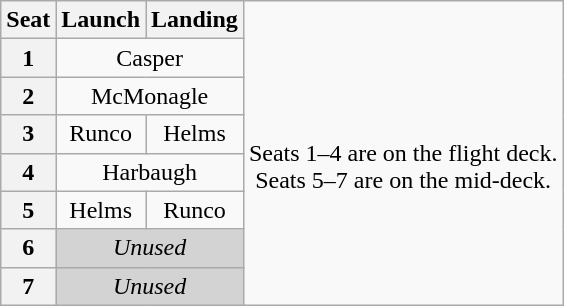<table class="wikitable" style="text-align:center">
<tr>
<th>Seat</th>
<th>Launch</th>
<th>Landing</th>
<td rowspan=8><br>Seats 1–4 are on the flight deck.<br>Seats 5–7 are on the mid-deck.</td>
</tr>
<tr>
<th>1</th>
<td colspan=2>Casper</td>
</tr>
<tr>
<th>2</th>
<td colspan=2>McMonagle</td>
</tr>
<tr>
<th>3</th>
<td>Runco</td>
<td>Helms</td>
</tr>
<tr>
<th>4</th>
<td colspan=2>Harbaugh</td>
</tr>
<tr>
<th>5</th>
<td>Helms</td>
<td>Runco</td>
</tr>
<tr>
<th>6</th>
<td colspan=2 style="background-color:lightgray"><em>Unused</em></td>
</tr>
<tr>
<th>7</th>
<td colspan=2 style="background-color:lightgray"><em>Unused</em></td>
</tr>
</table>
